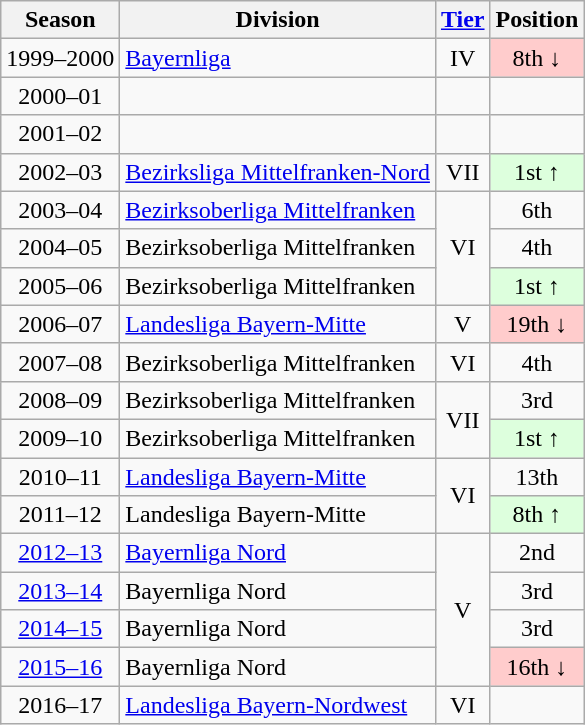<table class="wikitable">
<tr>
<th>Season</th>
<th>Division</th>
<th><a href='#'>Tier</a></th>
<th>Position</th>
</tr>
<tr align="center">
<td>1999–2000</td>
<td align="left"><a href='#'>Bayernliga</a></td>
<td>IV</td>
<td style="background:#ffcccc">8th ↓</td>
</tr>
<tr align="center">
<td>2000–01</td>
<td align="left"></td>
<td></td>
<td></td>
</tr>
<tr align="center">
<td>2001–02</td>
<td align="left"></td>
<td></td>
<td></td>
</tr>
<tr align="center">
<td>2002–03</td>
<td align="left"><a href='#'>Bezirksliga Mittelfranken-Nord</a></td>
<td>VII</td>
<td style="background:#ddffdd">1st ↑</td>
</tr>
<tr align="center">
<td>2003–04</td>
<td align="left"><a href='#'>Bezirksoberliga Mittelfranken</a></td>
<td rowspan=3>VI</td>
<td>6th</td>
</tr>
<tr align="center">
<td>2004–05</td>
<td align="left">Bezirksoberliga Mittelfranken</td>
<td>4th</td>
</tr>
<tr align="center">
<td>2005–06</td>
<td align="left">Bezirksoberliga Mittelfranken</td>
<td style="background:#ddffdd">1st ↑</td>
</tr>
<tr align="center">
<td>2006–07</td>
<td align="left"><a href='#'>Landesliga Bayern-Mitte</a></td>
<td>V</td>
<td style="background:#ffcccc">19th ↓</td>
</tr>
<tr align="center">
<td>2007–08</td>
<td align="left">Bezirksoberliga Mittelfranken</td>
<td>VI</td>
<td>4th</td>
</tr>
<tr align="center">
<td>2008–09</td>
<td align="left">Bezirksoberliga Mittelfranken</td>
<td rowspan=2>VII</td>
<td>3rd</td>
</tr>
<tr align="center">
<td>2009–10</td>
<td align="left">Bezirksoberliga Mittelfranken</td>
<td style="background:#ddffdd">1st ↑</td>
</tr>
<tr align="center">
<td>2010–11</td>
<td align="left"><a href='#'>Landesliga Bayern-Mitte</a></td>
<td rowspan=2>VI</td>
<td>13th</td>
</tr>
<tr align="center">
<td>2011–12</td>
<td align="left">Landesliga Bayern-Mitte</td>
<td style="background:#ddffdd">8th ↑</td>
</tr>
<tr align="center">
<td><a href='#'>2012–13</a></td>
<td align="left"><a href='#'>Bayernliga Nord</a></td>
<td rowspan=4>V</td>
<td>2nd</td>
</tr>
<tr align="center">
<td><a href='#'>2013–14</a></td>
<td align="left">Bayernliga Nord</td>
<td>3rd</td>
</tr>
<tr align="center">
<td><a href='#'>2014–15</a></td>
<td align="left">Bayernliga Nord</td>
<td>3rd</td>
</tr>
<tr align="center">
<td><a href='#'>2015–16</a></td>
<td align="left">Bayernliga Nord</td>
<td style="background:#ffcccc">16th ↓</td>
</tr>
<tr align="center">
<td>2016–17</td>
<td align="left"><a href='#'>Landesliga Bayern-Nordwest</a></td>
<td>VI</td>
<td></td>
</tr>
</table>
